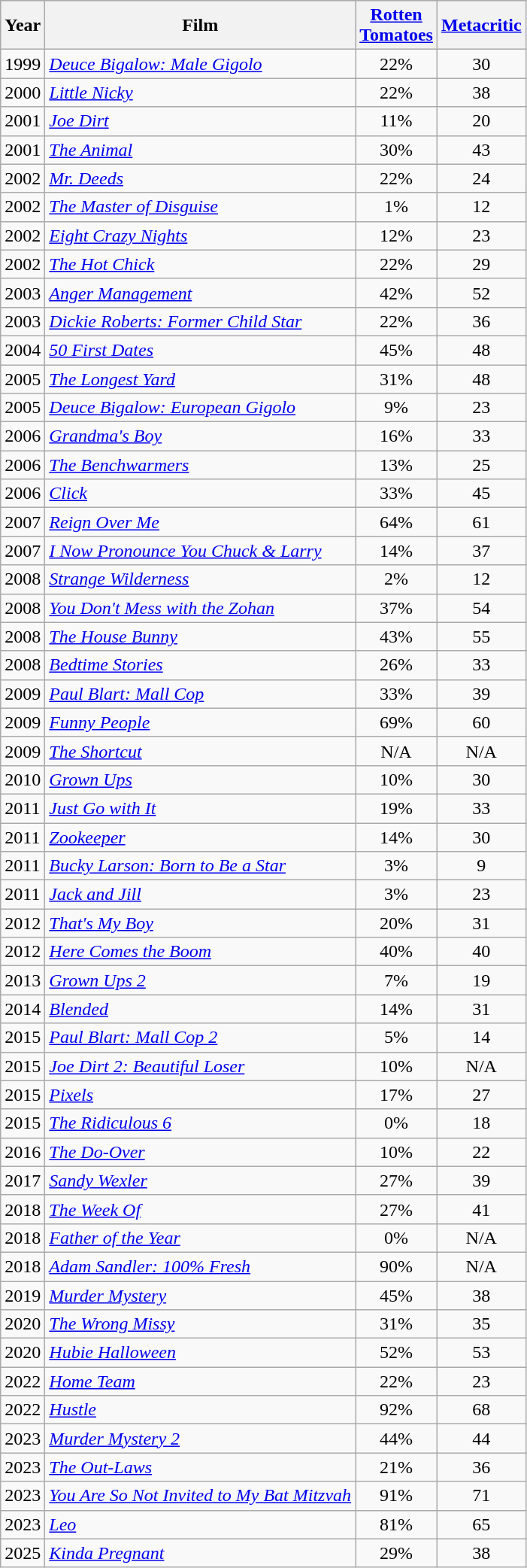<table class="wikitable sortable">
<tr style="background:#b0c4de; text-align:center;">
<th>Year</th>
<th>Film</th>
<th><a href='#'>Rotten</a><br><a href='#'>Tomatoes</a></th>
<th><a href='#'>Metacritic</a></th>
</tr>
<tr>
<td>1999</td>
<td><em><a href='#'>Deuce Bigalow: Male Gigolo</a></em></td>
<td style="text-align:center;">22%</td>
<td style="text-align:center;">30</td>
</tr>
<tr>
<td>2000</td>
<td><em><a href='#'>Little Nicky</a></em></td>
<td style="text-align:center;">22%</td>
<td style="text-align:center;">38</td>
</tr>
<tr>
<td>2001</td>
<td><em><a href='#'>Joe Dirt</a></em></td>
<td style="text-align:center;">11%</td>
<td style="text-align:center;">20</td>
</tr>
<tr>
<td>2001</td>
<td><em><a href='#'>The Animal</a></em></td>
<td style="text-align:center;">30%</td>
<td style="text-align:center;">43</td>
</tr>
<tr>
<td>2002</td>
<td><em><a href='#'>Mr. Deeds</a></em></td>
<td style="text-align:center;">22%</td>
<td style="text-align:center;">24</td>
</tr>
<tr>
<td>2002</td>
<td><em><a href='#'>The Master of Disguise</a></em></td>
<td style="text-align:center;">1%</td>
<td style="text-align:center;">12</td>
</tr>
<tr>
<td>2002</td>
<td><em><a href='#'>Eight Crazy Nights</a></em></td>
<td style="text-align:center;">12%</td>
<td style="text-align:center;">23</td>
</tr>
<tr>
<td>2002</td>
<td><em><a href='#'>The Hot Chick</a></em></td>
<td style="text-align:center;">22%</td>
<td style="text-align:center;">29</td>
</tr>
<tr>
<td>2003</td>
<td><em><a href='#'>Anger Management</a></em></td>
<td style="text-align:center;">42%</td>
<td style="text-align:center;">52</td>
</tr>
<tr>
<td>2003</td>
<td><em><a href='#'>Dickie Roberts: Former Child Star</a></em></td>
<td style="text-align:center;">22%</td>
<td style="text-align:center;">36</td>
</tr>
<tr>
<td>2004</td>
<td><em><a href='#'>50 First Dates</a></em></td>
<td style="text-align:center;">45%</td>
<td style="text-align:center;">48</td>
</tr>
<tr>
<td>2005</td>
<td><em><a href='#'>The Longest Yard</a></em></td>
<td style="text-align:center;">31%</td>
<td style="text-align:center;">48</td>
</tr>
<tr>
<td>2005</td>
<td><em><a href='#'>Deuce Bigalow: European Gigolo</a></em></td>
<td style="text-align:center;">9%</td>
<td style="text-align:center;">23</td>
</tr>
<tr>
<td>2006</td>
<td><em><a href='#'>Grandma's Boy</a></em></td>
<td style="text-align:center;">16%</td>
<td style="text-align:center;">33</td>
</tr>
<tr>
<td>2006</td>
<td><em><a href='#'>The Benchwarmers</a></em></td>
<td style="text-align:center;">13%</td>
<td style="text-align:center;">25</td>
</tr>
<tr>
<td>2006</td>
<td><em><a href='#'>Click</a></em></td>
<td style="text-align:center;">33%</td>
<td style="text-align:center;">45</td>
</tr>
<tr>
<td>2007</td>
<td><em><a href='#'>Reign Over Me</a></em></td>
<td style="text-align:center;">64%</td>
<td style="text-align:center;">61</td>
</tr>
<tr>
<td>2007</td>
<td><em><a href='#'>I Now Pronounce You Chuck & Larry</a></em></td>
<td style="text-align:center;">14%</td>
<td style="text-align:center;">37</td>
</tr>
<tr>
<td>2008</td>
<td><em><a href='#'>Strange Wilderness</a></em></td>
<td style="text-align:center;">2%</td>
<td style="text-align:center;">12</td>
</tr>
<tr>
<td>2008</td>
<td><em><a href='#'>You Don't Mess with the Zohan</a></em></td>
<td style="text-align:center;">37%</td>
<td style="text-align:center;">54</td>
</tr>
<tr>
<td>2008</td>
<td><em><a href='#'>The House Bunny</a></em></td>
<td style="text-align:center;">43%</td>
<td style="text-align:center;">55</td>
</tr>
<tr>
<td>2008</td>
<td><em><a href='#'>Bedtime Stories</a></em></td>
<td style="text-align:center;">26%</td>
<td style="text-align:center;">33</td>
</tr>
<tr>
<td>2009</td>
<td><em><a href='#'>Paul Blart: Mall Cop</a></em></td>
<td style="text-align:center;">33%</td>
<td style="text-align:center;">39</td>
</tr>
<tr>
<td>2009</td>
<td><em><a href='#'>Funny People</a></em></td>
<td style="text-align:center;">69%</td>
<td style="text-align:center;">60</td>
</tr>
<tr>
<td>2009</td>
<td><em><a href='#'>The Shortcut</a></em></td>
<td style="text-align:center;">N/A</td>
<td style="text-align:center;">N/A</td>
</tr>
<tr>
<td>2010</td>
<td><em><a href='#'>Grown Ups</a></em></td>
<td style="text-align:center;">10%</td>
<td style="text-align:center;">30</td>
</tr>
<tr>
<td>2011</td>
<td><em><a href='#'>Just Go with It</a></em></td>
<td style="text-align:center;">19%</td>
<td style="text-align:center;">33</td>
</tr>
<tr>
<td>2011</td>
<td><em><a href='#'>Zookeeper</a></em></td>
<td style="text-align:center;">14%</td>
<td style="text-align:center;">30</td>
</tr>
<tr>
<td>2011</td>
<td><em><a href='#'>Bucky Larson: Born to Be a Star</a></em></td>
<td style="text-align:center;">3%</td>
<td style="text-align:center;">9</td>
</tr>
<tr>
<td>2011</td>
<td><em><a href='#'>Jack and Jill</a></em></td>
<td style="text-align:center;">3%</td>
<td style="text-align:center;">23</td>
</tr>
<tr>
<td>2012</td>
<td><em><a href='#'>That's My Boy</a></em></td>
<td style="text-align:center;">20%</td>
<td style="text-align:center;">31</td>
</tr>
<tr>
<td>2012</td>
<td><em><a href='#'>Here Comes the Boom</a></em></td>
<td style="text-align:center;">40%</td>
<td style="text-align:center;">40</td>
</tr>
<tr>
<td>2013</td>
<td><em><a href='#'>Grown Ups 2</a></em></td>
<td style="text-align:center;">7%</td>
<td style="text-align:center;">19</td>
</tr>
<tr>
<td>2014</td>
<td><em><a href='#'>Blended</a></em></td>
<td style="text-align:center;">14%</td>
<td style="text-align:center;">31</td>
</tr>
<tr>
<td>2015</td>
<td><em><a href='#'>Paul Blart: Mall Cop 2</a></em></td>
<td style="text-align:center;">5%</td>
<td style="text-align:center;">14</td>
</tr>
<tr>
<td>2015</td>
<td><em><a href='#'>Joe Dirt 2: Beautiful Loser</a></em></td>
<td style="text-align:center;">10%</td>
<td style="text-align:center;">N/A</td>
</tr>
<tr>
<td>2015</td>
<td><em><a href='#'>Pixels</a></em></td>
<td style="text-align:center;">17%</td>
<td style="text-align:center;">27</td>
</tr>
<tr>
<td>2015</td>
<td><em><a href='#'>The Ridiculous 6</a></em></td>
<td style="text-align:center;">0%</td>
<td style="text-align:center;">18</td>
</tr>
<tr>
<td>2016</td>
<td><em><a href='#'>The Do-Over</a></em></td>
<td style="text-align:center;">10%</td>
<td style="text-align:center;">22</td>
</tr>
<tr>
<td>2017</td>
<td><em><a href='#'>Sandy Wexler</a></em></td>
<td style="text-align:center;">27%</td>
<td style="text-align:center;">39</td>
</tr>
<tr>
<td>2018</td>
<td><em><a href='#'>The Week Of</a></em></td>
<td style="text-align:center;">27%</td>
<td style="text-align:center;">41</td>
</tr>
<tr>
<td>2018</td>
<td><em><a href='#'>Father of the Year</a></em></td>
<td style="text-align:center;">0%</td>
<td style="text-align:center;">N/A</td>
</tr>
<tr>
<td>2018</td>
<td><em><a href='#'>Adam Sandler: 100% Fresh</a></em></td>
<td style="text-align:center;">90%</td>
<td style="text-align:center;">N/A</td>
</tr>
<tr>
<td>2019</td>
<td><em><a href='#'>Murder Mystery</a></em></td>
<td style="text-align:center;">45%</td>
<td style="text-align:center;">38</td>
</tr>
<tr>
<td>2020</td>
<td><em><a href='#'>The Wrong Missy</a></em></td>
<td style="text-align:center;">31%</td>
<td style="text-align:center;">35</td>
</tr>
<tr>
<td>2020</td>
<td><em><a href='#'>Hubie Halloween</a></em></td>
<td style="text-align:center;">52%</td>
<td style="text-align:center;">53</td>
</tr>
<tr>
<td>2022</td>
<td><em><a href='#'>Home Team</a></em></td>
<td style="text-align:center;">22%</td>
<td style="text-align:center;">23</td>
</tr>
<tr>
<td>2022</td>
<td><em><a href='#'>Hustle</a></em></td>
<td style="text-align:center;">92%</td>
<td style="text-align:center;">68</td>
</tr>
<tr>
<td>2023</td>
<td><em><a href='#'>Murder Mystery 2</a></em></td>
<td style="text-align:center;">44%</td>
<td style="text-align:center;">44</td>
</tr>
<tr>
<td>2023</td>
<td><em><a href='#'>The Out-Laws</a></em></td>
<td style="text-align:center;">21%</td>
<td style="text-align:center;">36</td>
</tr>
<tr>
<td>2023</td>
<td><em><a href='#'>You Are So Not Invited to My Bat Mitzvah</a></em></td>
<td style="text-align:center;">91%</td>
<td style="text-align:center;">71</td>
</tr>
<tr>
<td>2023</td>
<td><em><a href='#'>Leo</a></em></td>
<td style="text-align:center;">81%</td>
<td style="text-align:center;">65</td>
</tr>
<tr>
<td>2025</td>
<td><em><a href='#'>Kinda Pregnant</a></em></td>
<td style="text-align:center;">29%</td>
<td style="text-align:center;">38</td>
</tr>
</table>
